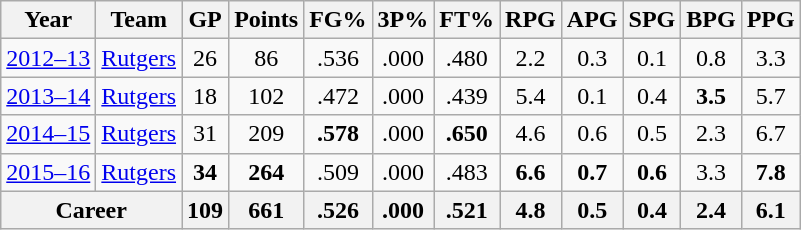<table class="wikitable"; style="text-align:center";>
<tr>
<th>Year</th>
<th>Team</th>
<th>GP</th>
<th>Points</th>
<th>FG%</th>
<th>3P%</th>
<th>FT%</th>
<th>RPG</th>
<th>APG</th>
<th>SPG</th>
<th>BPG</th>
<th>PPG</th>
</tr>
<tr>
<td><a href='#'>2012–13</a></td>
<td><a href='#'>Rutgers</a></td>
<td>26</td>
<td>86</td>
<td>.536</td>
<td>.000</td>
<td>.480</td>
<td>2.2</td>
<td>0.3</td>
<td>0.1</td>
<td>0.8</td>
<td>3.3</td>
</tr>
<tr>
<td><a href='#'>2013–14</a></td>
<td><a href='#'>Rutgers</a></td>
<td>18</td>
<td>102</td>
<td>.472</td>
<td>.000</td>
<td>.439</td>
<td>5.4</td>
<td>0.1</td>
<td>0.4</td>
<td><strong>3.5</strong></td>
<td>5.7</td>
</tr>
<tr>
<td><a href='#'>2014–15</a></td>
<td><a href='#'>Rutgers</a></td>
<td>31</td>
<td>209</td>
<td><strong>.578</strong></td>
<td>.000</td>
<td><strong>.650</strong></td>
<td>4.6</td>
<td>0.6</td>
<td>0.5</td>
<td>2.3</td>
<td>6.7</td>
</tr>
<tr>
<td><a href='#'>2015–16</a></td>
<td><a href='#'>Rutgers</a></td>
<td><strong>34</strong></td>
<td><strong>264</strong></td>
<td>.509</td>
<td>.000</td>
<td>.483</td>
<td><strong>6.6</strong></td>
<td><strong>0.7</strong></td>
<td><strong>0.6</strong></td>
<td>3.3</td>
<td><strong>7.8</strong></td>
</tr>
<tr>
<th colspan=2; align=center>Career</th>
<th>109</th>
<th>661</th>
<th>.526</th>
<th>.000</th>
<th>.521</th>
<th>4.8</th>
<th>0.5</th>
<th>0.4</th>
<th>2.4</th>
<th>6.1</th>
</tr>
</table>
